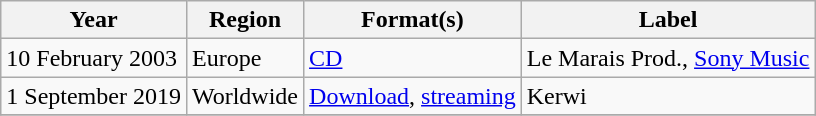<table class="wikitable">
<tr>
<th align="center">Year</th>
<th align="center">Region</th>
<th align="center">Format(s)</th>
<th align="center">Label</th>
</tr>
<tr>
<td align="left">10 February 2003</td>
<td align="left">Europe</td>
<td align="left"><a href='#'>CD</a></td>
<td align="left">Le Marais Prod., <a href='#'>Sony Music</a></td>
</tr>
<tr>
<td align="left">1 September 2019</td>
<td align="left">Worldwide</td>
<td align="left"><a href='#'>Download</a>, <a href='#'>streaming</a></td>
<td align="left">Kerwi</td>
</tr>
<tr>
</tr>
</table>
